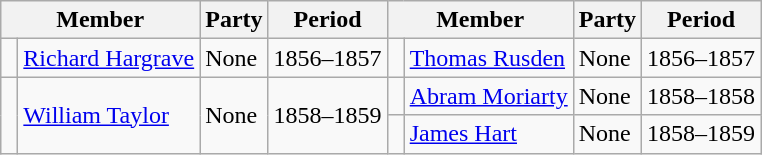<table class="wikitable">
<tr>
<th colspan="2">Member</th>
<th>Party</th>
<th>Period</th>
<th colspan="2">Member</th>
<th>Party</th>
<th>Period</th>
</tr>
<tr>
<td> </td>
<td><a href='#'>Richard Hargrave</a></td>
<td>None</td>
<td>1856–1857</td>
<td> </td>
<td><a href='#'>Thomas Rusden</a></td>
<td>None</td>
<td>1856–1857</td>
</tr>
<tr>
<td rowspan="2" > </td>
<td rowspan="2"><a href='#'>William Taylor</a></td>
<td rowspan="2">None</td>
<td rowspan="2">1858–1859</td>
<td> </td>
<td><a href='#'>Abram Moriarty</a></td>
<td>None</td>
<td>1858–1858</td>
</tr>
<tr>
<td> </td>
<td><a href='#'>James Hart</a></td>
<td>None</td>
<td>1858–1859</td>
</tr>
</table>
